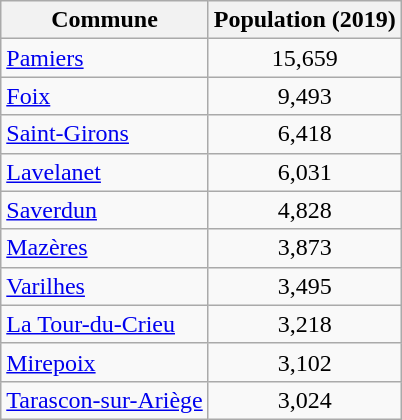<table class=wikitable>
<tr>
<th>Commune</th>
<th>Population (2019)</th>
</tr>
<tr>
<td><a href='#'>Pamiers</a></td>
<td style="text-align: center;">15,659</td>
</tr>
<tr>
<td><a href='#'>Foix</a></td>
<td style="text-align: center;">9,493</td>
</tr>
<tr>
<td><a href='#'>Saint-Girons</a></td>
<td style="text-align: center;">6,418</td>
</tr>
<tr>
<td><a href='#'>Lavelanet</a></td>
<td style="text-align: center;">6,031</td>
</tr>
<tr>
<td><a href='#'>Saverdun</a></td>
<td style="text-align: center;">4,828</td>
</tr>
<tr>
<td><a href='#'>Mazères</a></td>
<td style="text-align: center;">3,873</td>
</tr>
<tr>
<td><a href='#'>Varilhes</a></td>
<td style="text-align: center;">3,495</td>
</tr>
<tr>
<td><a href='#'>La Tour-du-Crieu</a></td>
<td style="text-align: center;">3,218</td>
</tr>
<tr>
<td><a href='#'>Mirepoix</a></td>
<td style="text-align: center;">3,102</td>
</tr>
<tr>
<td><a href='#'>Tarascon-sur-Ariège</a></td>
<td style="text-align: center;">3,024</td>
</tr>
</table>
